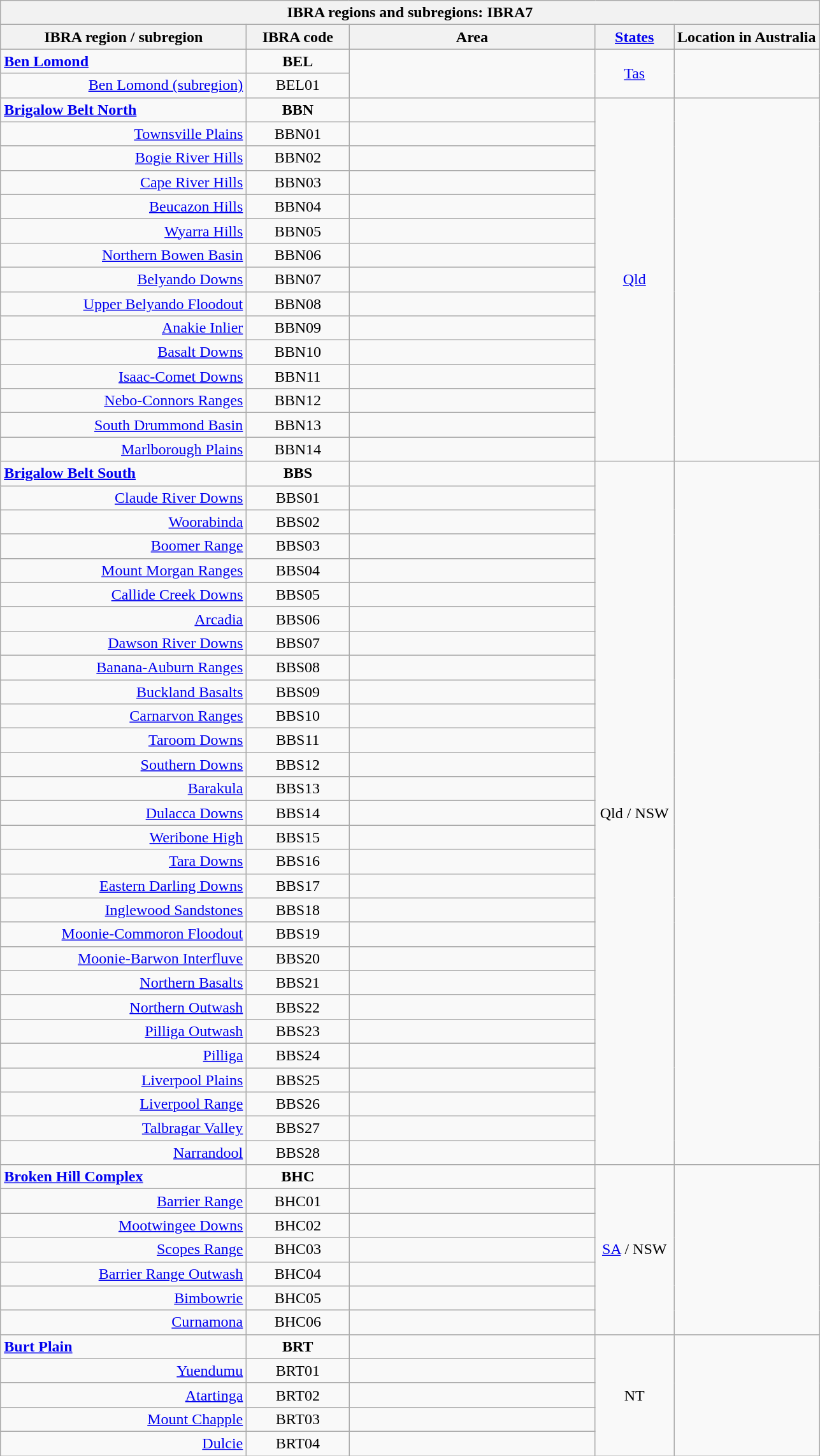<table class="wikitable sortable">
<tr>
<th colspan=5>IBRA regions and subregions: IBRA7</th>
</tr>
<tr>
<th scope="col" style="width:250px;">IBRA region / subregion</th>
<th scope="col" style="width:100px;">IBRA code</th>
<th scope="col" style="width:250px;">Area</th>
<th scope="col" style="width:75px;"><a href='#'>States</a></th>
<th>Location in Australia</th>
</tr>
<tr>
<td><strong><a href='#'>Ben Lomond</a></strong></td>
<td style="text-align:center;"><strong>BEL</strong></td>
<td style="text-align:right;" rowspan="2"><strong></strong></td>
<td style="text-align:center;" rowspan="2"><a href='#'>Tas</a></td>
<td style="text-align:center;" rowspan="2"></td>
</tr>
<tr>
<td align="right"><a href='#'>Ben Lomond (subregion)</a></td>
<td style="text-align:center;">BEL01</td>
</tr>
<tr>
<td><strong><a href='#'>Brigalow Belt North</a></strong></td>
<td style="text-align:center;"><strong>BBN</strong></td>
<td align="right"><strong></strong></td>
<td style="text-align:center;" rowspan="15"><a href='#'>Qld</a></td>
<td style="text-align:center;" rowspan="15"></td>
</tr>
<tr>
<td align="right"><a href='#'>Townsville Plains</a></td>
<td style="text-align:center;">BBN01</td>
<td align="right"></td>
</tr>
<tr>
<td align="right"><a href='#'>Bogie River Hills</a></td>
<td style="text-align:center;">BBN02</td>
<td align="right"></td>
</tr>
<tr>
<td align="right"><a href='#'>Cape River Hills</a></td>
<td style="text-align:center;">BBN03</td>
<td align="right"></td>
</tr>
<tr>
<td align="right"><a href='#'>Beucazon Hills</a></td>
<td style="text-align:center;">BBN04</td>
<td align="right"></td>
</tr>
<tr>
<td align="right"><a href='#'>Wyarra Hills</a></td>
<td style="text-align:center;">BBN05</td>
<td align="right"></td>
</tr>
<tr>
<td align="right"><a href='#'>Northern Bowen Basin</a></td>
<td style="text-align:center;">BBN06</td>
<td align="right"></td>
</tr>
<tr>
<td align="right"><a href='#'>Belyando Downs</a></td>
<td style="text-align:center;">BBN07</td>
<td align="right"></td>
</tr>
<tr>
<td align="right"><a href='#'>Upper Belyando Floodout</a></td>
<td style="text-align:center;">BBN08</td>
<td align="right"></td>
</tr>
<tr>
<td align="right"><a href='#'>Anakie Inlier</a></td>
<td style="text-align:center;">BBN09</td>
<td align="right"></td>
</tr>
<tr>
<td align="right"><a href='#'>Basalt Downs</a></td>
<td style="text-align:center;">BBN10</td>
<td align="right"></td>
</tr>
<tr>
<td align="right"><a href='#'>Isaac-Comet Downs</a></td>
<td style="text-align:center;">BBN11</td>
<td align="right"></td>
</tr>
<tr>
<td align="right"><a href='#'>Nebo-Connors Ranges</a></td>
<td style="text-align:center;">BBN12</td>
<td align="right"></td>
</tr>
<tr>
<td align="right"><a href='#'>South Drummond Basin</a></td>
<td style="text-align:center;">BBN13</td>
<td align="right"></td>
</tr>
<tr>
<td align="right"><a href='#'>Marlborough Plains</a></td>
<td style="text-align:center;">BBN14</td>
<td align="right"></td>
</tr>
<tr>
<td><strong><a href='#'>Brigalow Belt South</a></strong></td>
<td style="text-align:center;"><strong>BBS</strong></td>
<td align="right"><strong></strong></td>
<td style="text-align:center;" rowspan="29">Qld / NSW</td>
<td style="text-align:center;" rowspan="29"></td>
</tr>
<tr>
<td align="right"><a href='#'>Claude River Downs</a></td>
<td style="text-align:center;">BBS01</td>
<td align="right"></td>
</tr>
<tr>
<td align="right"><a href='#'>Woorabinda</a></td>
<td style="text-align:center;">BBS02</td>
<td align="right"></td>
</tr>
<tr>
<td align="right"><a href='#'>Boomer Range</a></td>
<td style="text-align:center;">BBS03</td>
<td align="right"></td>
</tr>
<tr>
<td align="right"><a href='#'>Mount Morgan Ranges</a></td>
<td style="text-align:center;">BBS04</td>
<td align="right"></td>
</tr>
<tr>
<td align="right"><a href='#'>Callide Creek Downs</a></td>
<td style="text-align:center;">BBS05</td>
<td align="right"></td>
</tr>
<tr>
<td align="right"><a href='#'>Arcadia</a></td>
<td style="text-align:center;">BBS06</td>
<td align="right"></td>
</tr>
<tr>
<td align="right"><a href='#'>Dawson River Downs</a></td>
<td style="text-align:center;">BBS07</td>
<td align="right"></td>
</tr>
<tr>
<td align="right"><a href='#'>Banana-Auburn Ranges</a></td>
<td style="text-align:center;">BBS08</td>
<td align="right"></td>
</tr>
<tr>
<td align="right"><a href='#'>Buckland Basalts</a></td>
<td style="text-align:center;">BBS09</td>
<td align="right"></td>
</tr>
<tr>
<td align="right"><a href='#'>Carnarvon Ranges</a></td>
<td style="text-align:center;">BBS10</td>
<td align="right"></td>
</tr>
<tr>
<td align="right"><a href='#'>Taroom Downs</a></td>
<td style="text-align:center;">BBS11</td>
<td align="right"></td>
</tr>
<tr>
<td align="right"><a href='#'>Southern Downs</a></td>
<td style="text-align:center;">BBS12</td>
<td align="right"></td>
</tr>
<tr>
<td align="right"><a href='#'>Barakula</a></td>
<td style="text-align:center;">BBS13</td>
<td align="right"></td>
</tr>
<tr>
<td align="right"><a href='#'>Dulacca Downs</a></td>
<td style="text-align:center;">BBS14</td>
<td align="right"></td>
</tr>
<tr>
<td align="right"><a href='#'>Weribone High</a></td>
<td style="text-align:center;">BBS15</td>
<td align="right"></td>
</tr>
<tr>
<td align="right"><a href='#'>Tara Downs</a></td>
<td style="text-align:center;">BBS16</td>
<td align="right"></td>
</tr>
<tr>
<td align="right"><a href='#'>Eastern Darling Downs</a></td>
<td style="text-align:center;">BBS17</td>
<td align="right"></td>
</tr>
<tr>
<td align="right"><a href='#'>Inglewood Sandstones</a></td>
<td style="text-align:center;">BBS18</td>
<td align="right"></td>
</tr>
<tr>
<td align="right"><a href='#'>Moonie-Commoron Floodout</a></td>
<td style="text-align:center;">BBS19</td>
<td align="right"></td>
</tr>
<tr>
<td align="right"><a href='#'>Moonie-Barwon Interfluve</a></td>
<td style="text-align:center;">BBS20</td>
<td align="right"></td>
</tr>
<tr>
<td align="right"><a href='#'>Northern Basalts</a></td>
<td style="text-align:center;">BBS21</td>
<td align="right"></td>
</tr>
<tr>
<td align="right"><a href='#'>Northern Outwash</a></td>
<td style="text-align:center;">BBS22</td>
<td align="right"></td>
</tr>
<tr>
<td align="right"><a href='#'>Pilliga Outwash</a></td>
<td style="text-align:center;">BBS23</td>
<td align="right"></td>
</tr>
<tr>
<td align="right"><a href='#'>Pilliga</a></td>
<td style="text-align:center;">BBS24</td>
<td align="right"></td>
</tr>
<tr>
<td align="right"><a href='#'>Liverpool Plains</a></td>
<td style="text-align:center;">BBS25</td>
<td align="right"></td>
</tr>
<tr>
<td align="right"><a href='#'>Liverpool Range</a></td>
<td style="text-align:center;">BBS26</td>
<td align="right"></td>
</tr>
<tr>
<td align="right"><a href='#'>Talbragar Valley</a></td>
<td style="text-align:center;">BBS27</td>
<td align="right"></td>
</tr>
<tr>
<td align="right"><a href='#'>Narrandool</a></td>
<td style="text-align:center;">BBS28</td>
<td align="right"></td>
</tr>
<tr>
<td><strong><a href='#'>Broken Hill Complex</a></strong></td>
<td style="text-align:center;"><strong>BHC</strong></td>
<td align="right"><strong></strong></td>
<td style="text-align:center;" rowspan="7"><a href='#'>SA</a> / NSW</td>
<td style="text-align:center;" rowspan="7"></td>
</tr>
<tr>
<td align="right"><a href='#'>Barrier Range</a></td>
<td style="text-align:center;">BHC01</td>
<td align="right"></td>
</tr>
<tr>
<td align="right"><a href='#'>Mootwingee Downs</a></td>
<td style="text-align:center;">BHC02</td>
<td align="right"></td>
</tr>
<tr>
<td align="right"><a href='#'>Scopes Range</a></td>
<td style="text-align:center;">BHC03</td>
<td align="right"></td>
</tr>
<tr>
<td align="right"><a href='#'>Barrier Range Outwash</a></td>
<td style="text-align:center;">BHC04</td>
<td align="right"></td>
</tr>
<tr>
<td align="right"><a href='#'>Bimbowrie</a></td>
<td style="text-align:center;">BHC05</td>
<td align="right"></td>
</tr>
<tr>
<td align="right"><a href='#'>Curnamona</a></td>
<td style="text-align:center;">BHC06</td>
<td align="right"></td>
</tr>
<tr>
<td><strong><a href='#'>Burt Plain</a></strong></td>
<td style="text-align:center;"><strong>BRT</strong></td>
<td align="right"><strong></strong></td>
<td style="text-align:center;" rowspan="5">NT</td>
<td style="text-align:center;" rowspan="5"></td>
</tr>
<tr>
<td align="right"><a href='#'>Yuendumu</a></td>
<td style="text-align:center;">BRT01</td>
<td align="right"></td>
</tr>
<tr>
<td align="right"><a href='#'>Atartinga</a></td>
<td style="text-align:center;">BRT02</td>
<td align="right"></td>
</tr>
<tr>
<td align="right"><a href='#'>Mount Chapple</a></td>
<td style="text-align:center;">BRT03</td>
<td align="right"></td>
</tr>
<tr>
<td align="right"><a href='#'>Dulcie</a></td>
<td style="text-align:center;">BRT04</td>
<td align="right"></td>
</tr>
</table>
